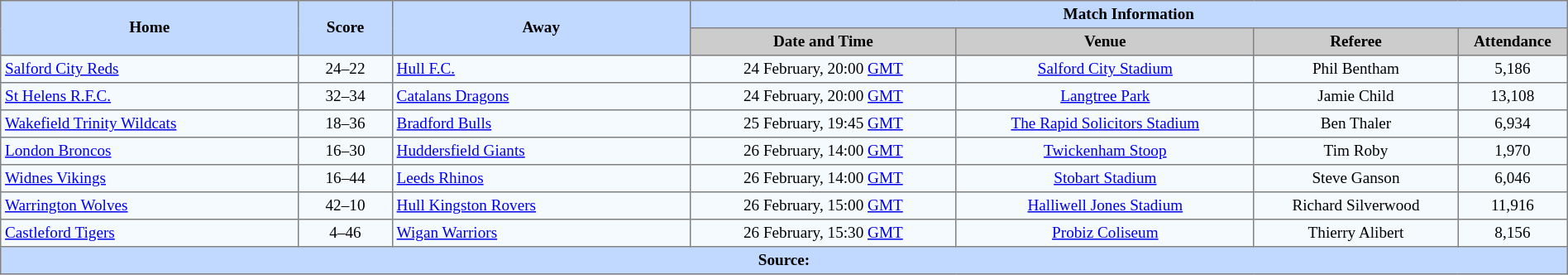<table border=1 style="border-collapse:collapse; font-size:80%; text-align:center;" cellpadding=3 cellspacing=0 width=100%>
<tr bgcolor=#C1D8FF>
<th rowspan=2 width=19%>Home</th>
<th rowspan=2 width=6%>Score</th>
<th rowspan=2 width=19%>Away</th>
<th colspan=6>Match Information</th>
</tr>
<tr bgcolor=#CCCCCC>
<th width=17%>Date and Time</th>
<th width=19%>Venue</th>
<th width=13%>Referee</th>
<th width=7%>Attendance</th>
</tr>
<tr bgcolor=#F5FAFF>
<td align=left> <a href='#'>Salford City Reds</a></td>
<td>24–22</td>
<td align=left> <a href='#'>Hull F.C.</a></td>
<td>24 February, 20:00 <a href='#'>GMT</a></td>
<td><a href='#'>Salford City Stadium</a></td>
<td>Phil Bentham</td>
<td>5,186</td>
</tr>
<tr bgcolor=#F5FAFF>
<td align=left> <a href='#'>St Helens R.F.C.</a></td>
<td>32–34</td>
<td align=left> <a href='#'>Catalans Dragons</a></td>
<td>24 February, 20:00 <a href='#'>GMT</a></td>
<td><a href='#'>Langtree Park</a></td>
<td>Jamie Child</td>
<td>13,108</td>
</tr>
<tr bgcolor=#F5FAFF>
<td align=left> <a href='#'>Wakefield Trinity Wildcats</a></td>
<td>18–36</td>
<td align=left> <a href='#'>Bradford Bulls</a></td>
<td>25 February, 19:45 <a href='#'>GMT</a></td>
<td><a href='#'>The Rapid Solicitors Stadium</a></td>
<td>Ben Thaler</td>
<td>6,934</td>
</tr>
<tr bgcolor=#F5FAFF>
<td align=left> <a href='#'>London Broncos</a></td>
<td>16–30</td>
<td align=left> <a href='#'>Huddersfield Giants</a></td>
<td>26 February, 14:00 <a href='#'>GMT</a></td>
<td><a href='#'>Twickenham Stoop</a></td>
<td>Tim Roby</td>
<td>1,970</td>
</tr>
<tr bgcolor=#F5FAFF>
<td align=left> <a href='#'>Widnes Vikings</a></td>
<td>16–44</td>
<td align=left> <a href='#'>Leeds Rhinos</a></td>
<td>26 February, 14:00 <a href='#'>GMT</a></td>
<td><a href='#'>Stobart Stadium</a></td>
<td>Steve Ganson</td>
<td>6,046</td>
</tr>
<tr bgcolor=#F5FAFF>
<td align=left> <a href='#'>Warrington Wolves</a></td>
<td>42–10</td>
<td align=left> <a href='#'>Hull Kingston Rovers</a></td>
<td>26 February, 15:00 <a href='#'>GMT</a></td>
<td><a href='#'>Halliwell Jones Stadium</a></td>
<td>Richard Silverwood</td>
<td>11,916</td>
</tr>
<tr bgcolor=#F5FAFF>
<td align=left> <a href='#'>Castleford Tigers</a></td>
<td>4–46</td>
<td align=left> <a href='#'>Wigan Warriors</a></td>
<td>26 February, 15:30 <a href='#'>GMT</a></td>
<td><a href='#'>Probiz Coliseum</a></td>
<td>Thierry Alibert</td>
<td>8,156</td>
</tr>
<tr bgcolor=#C1D8FF>
<th colspan=12>Source:</th>
</tr>
</table>
